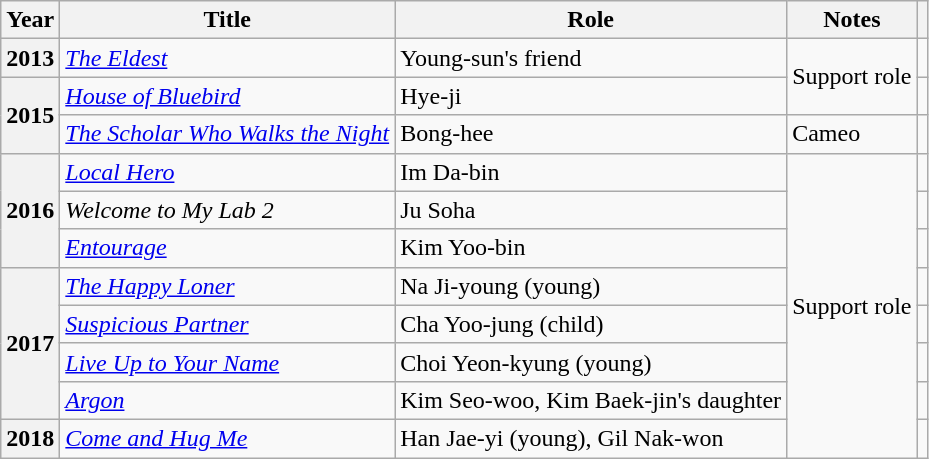<table class="wikitable plainrowheaders sortable">
<tr>
<th scope="col">Year</th>
<th scope="col">Title</th>
<th scope="col">Role</th>
<th scope="col">Notes</th>
<th scope="col" class="unsortable"></th>
</tr>
<tr>
<th scope="row">2013</th>
<td><em><a href='#'>The Eldest</a></em></td>
<td>Young-sun's friend</td>
<td rowspan="2">Support role</td>
<td style="text-align:center"></td>
</tr>
<tr>
<th rowspan="2" scope="row">2015</th>
<td><em><a href='#'>House of Bluebird</a></em></td>
<td>Hye-ji</td>
<td style="text-align:center"></td>
</tr>
<tr>
<td><em><a href='#'>The Scholar Who Walks the Night</a></em></td>
<td>Bong-hee</td>
<td>Cameo</td>
<td></td>
</tr>
<tr>
<th rowspan="3" scope="row">2016</th>
<td><em><a href='#'>Local Hero</a></em></td>
<td>Im Da-bin</td>
<td rowspan="8">Support role</td>
<td style="text-align:center"></td>
</tr>
<tr>
<td><em>Welcome to My Lab 2</em></td>
<td>Ju Soha</td>
<td></td>
</tr>
<tr>
<td><em><a href='#'>Entourage</a></em></td>
<td>Kim Yoo-bin</td>
<td></td>
</tr>
<tr>
<th scope="row" rowspan="4">2017</th>
<td><em><a href='#'>The Happy Loner</a></em></td>
<td>Na Ji-young (young)</td>
<td></td>
</tr>
<tr>
<td><em><a href='#'>Suspicious Partner</a></em></td>
<td>Cha Yoo-jung (child)</td>
<td></td>
</tr>
<tr>
<td><em><a href='#'>Live Up to Your Name</a></em></td>
<td>Choi Yeon-kyung (young)</td>
<td style="text-align:center"></td>
</tr>
<tr>
<td><em><a href='#'>Argon</a></em></td>
<td>Kim Seo-woo, Kim Baek-jin's daughter</td>
<td></td>
</tr>
<tr>
<th rowspan="3" scope="row">2018</th>
<td><em><a href='#'>Come and Hug Me</a></em></td>
<td>Han Jae-yi (young), Gil Nak-won</td>
<td></td>
</tr>
</table>
